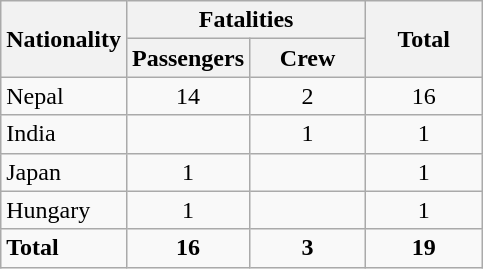<table class="wikitable">
<tr>
<th rowspan=2>Nationality</th>
<th colspan=2>Fatalities</th>
<th rowspan="2" style="width:70px;">Total</th>
</tr>
<tr>
<th style="width:70px;">Passengers</th>
<th style="width:70px;">Crew</th>
</tr>
<tr>
<td>Nepal</td>
<td style="text-align:center;">14</td>
<td style="text-align:center;">2</td>
<td style="text-align:center;">16</td>
</tr>
<tr>
<td>India</td>
<td></td>
<td style="text-align:center;">1</td>
<td style="text-align:center;">1</td>
</tr>
<tr>
<td>Japan</td>
<td style="text-align:center;">1</td>
<td></td>
<td style="text-align:center;">1</td>
</tr>
<tr>
<td>Hungary</td>
<td style="text-align:center;">1</td>
<td></td>
<td style="text-align:center;">1</td>
</tr>
<tr>
<td><strong>Total</strong></td>
<td style="text-align:center;"><strong>16</strong></td>
<td style="text-align:center;"><strong>3</strong></td>
<td style="text-align:center;"><strong>19</strong></td>
</tr>
</table>
